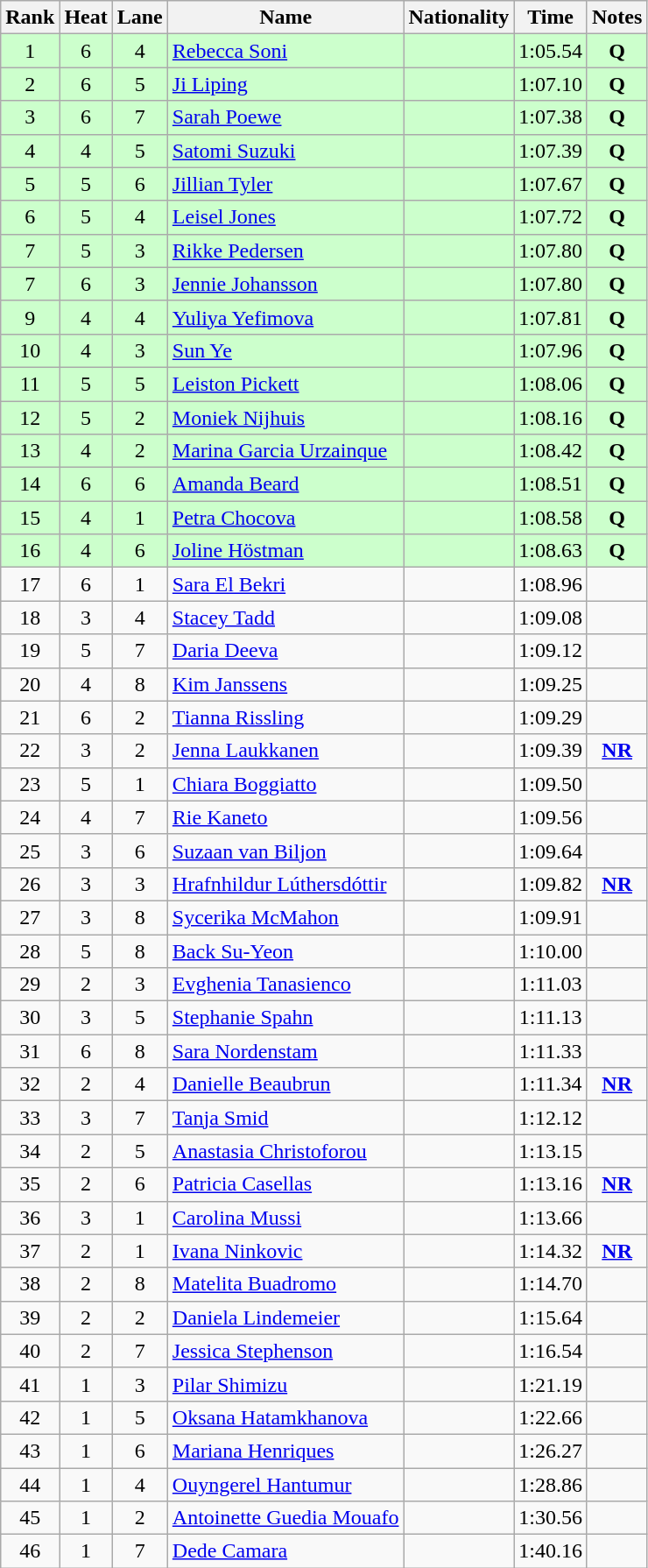<table class="wikitable sortable" style="text-align:center">
<tr>
<th>Rank</th>
<th>Heat</th>
<th>Lane</th>
<th>Name</th>
<th>Nationality</th>
<th>Time</th>
<th>Notes</th>
</tr>
<tr bgcolor=ccffcc>
<td>1</td>
<td>6</td>
<td>4</td>
<td align=left><a href='#'>Rebecca Soni</a></td>
<td align=left></td>
<td>1:05.54</td>
<td><strong>Q</strong></td>
</tr>
<tr bgcolor=ccffcc>
<td>2</td>
<td>6</td>
<td>5</td>
<td align=left><a href='#'>Ji Liping</a></td>
<td align=left></td>
<td>1:07.10</td>
<td><strong>Q</strong></td>
</tr>
<tr bgcolor=ccffcc>
<td>3</td>
<td>6</td>
<td>7</td>
<td align=left><a href='#'>Sarah Poewe</a></td>
<td align=left></td>
<td>1:07.38</td>
<td><strong>Q</strong></td>
</tr>
<tr bgcolor=ccffcc>
<td>4</td>
<td>4</td>
<td>5</td>
<td align=left><a href='#'>Satomi Suzuki</a></td>
<td align=left></td>
<td>1:07.39</td>
<td><strong>Q</strong></td>
</tr>
<tr bgcolor=ccffcc>
<td>5</td>
<td>5</td>
<td>6</td>
<td align=left><a href='#'>Jillian Tyler</a></td>
<td align=left></td>
<td>1:07.67</td>
<td><strong>Q</strong></td>
</tr>
<tr bgcolor=ccffcc>
<td>6</td>
<td>5</td>
<td>4</td>
<td align=left><a href='#'>Leisel Jones</a></td>
<td align=left></td>
<td>1:07.72</td>
<td><strong>Q</strong></td>
</tr>
<tr bgcolor=ccffcc>
<td>7</td>
<td>5</td>
<td>3</td>
<td align=left><a href='#'>Rikke Pedersen</a></td>
<td align=left></td>
<td>1:07.80</td>
<td><strong>Q</strong></td>
</tr>
<tr bgcolor=ccffcc>
<td>7</td>
<td>6</td>
<td>3</td>
<td align=left><a href='#'>Jennie Johansson</a></td>
<td align=left></td>
<td>1:07.80</td>
<td><strong>Q</strong></td>
</tr>
<tr bgcolor=ccffcc>
<td>9</td>
<td>4</td>
<td>4</td>
<td align=left><a href='#'>Yuliya Yefimova</a></td>
<td align=left></td>
<td>1:07.81</td>
<td><strong>Q</strong></td>
</tr>
<tr bgcolor=ccffcc>
<td>10</td>
<td>4</td>
<td>3</td>
<td align=left><a href='#'>Sun Ye</a></td>
<td align=left></td>
<td>1:07.96</td>
<td><strong>Q</strong></td>
</tr>
<tr bgcolor=ccffcc>
<td>11</td>
<td>5</td>
<td>5</td>
<td align=left><a href='#'>Leiston Pickett</a></td>
<td align=left></td>
<td>1:08.06</td>
<td><strong>Q</strong></td>
</tr>
<tr bgcolor=ccffcc>
<td>12</td>
<td>5</td>
<td>2</td>
<td align=left><a href='#'>Moniek Nijhuis</a></td>
<td align=left></td>
<td>1:08.16</td>
<td><strong>Q</strong></td>
</tr>
<tr bgcolor=ccffcc>
<td>13</td>
<td>4</td>
<td>2</td>
<td align=left><a href='#'>Marina Garcia Urzainque</a></td>
<td align=left></td>
<td>1:08.42</td>
<td><strong>Q</strong></td>
</tr>
<tr bgcolor=ccffcc>
<td>14</td>
<td>6</td>
<td>6</td>
<td align=left><a href='#'>Amanda Beard</a></td>
<td align=left></td>
<td>1:08.51</td>
<td><strong>Q</strong></td>
</tr>
<tr bgcolor=ccffcc>
<td>15</td>
<td>4</td>
<td>1</td>
<td align=left><a href='#'>Petra Chocova</a></td>
<td align=left></td>
<td>1:08.58</td>
<td><strong>Q</strong></td>
</tr>
<tr bgcolor=ccffcc>
<td>16</td>
<td>4</td>
<td>6</td>
<td align=left><a href='#'>Joline Höstman</a></td>
<td align=left></td>
<td>1:08.63</td>
<td><strong>Q</strong></td>
</tr>
<tr>
<td>17</td>
<td>6</td>
<td>1</td>
<td align=left><a href='#'>Sara El Bekri</a></td>
<td align=left></td>
<td>1:08.96</td>
<td></td>
</tr>
<tr>
<td>18</td>
<td>3</td>
<td>4</td>
<td align=left><a href='#'>Stacey Tadd</a></td>
<td align=left></td>
<td>1:09.08</td>
<td></td>
</tr>
<tr>
<td>19</td>
<td>5</td>
<td>7</td>
<td align=left><a href='#'>Daria Deeva</a></td>
<td align=left></td>
<td>1:09.12</td>
<td></td>
</tr>
<tr>
<td>20</td>
<td>4</td>
<td>8</td>
<td align=left><a href='#'>Kim Janssens</a></td>
<td align=left></td>
<td>1:09.25</td>
<td></td>
</tr>
<tr>
<td>21</td>
<td>6</td>
<td>2</td>
<td align=left><a href='#'>Tianna Rissling</a></td>
<td align=left></td>
<td>1:09.29</td>
<td></td>
</tr>
<tr>
<td>22</td>
<td>3</td>
<td>2</td>
<td align=left><a href='#'>Jenna Laukkanen</a></td>
<td align=left></td>
<td>1:09.39</td>
<td><strong><a href='#'>NR</a></strong></td>
</tr>
<tr>
<td>23</td>
<td>5</td>
<td>1</td>
<td align=left><a href='#'>Chiara Boggiatto</a></td>
<td align=left></td>
<td>1:09.50</td>
<td></td>
</tr>
<tr>
<td>24</td>
<td>4</td>
<td>7</td>
<td align=left><a href='#'>Rie Kaneto</a></td>
<td align=left></td>
<td>1:09.56</td>
<td></td>
</tr>
<tr>
<td>25</td>
<td>3</td>
<td>6</td>
<td align=left><a href='#'>Suzaan van Biljon</a></td>
<td align=left></td>
<td>1:09.64</td>
<td></td>
</tr>
<tr>
<td>26</td>
<td>3</td>
<td>3</td>
<td align=left><a href='#'>Hrafnhildur Lúthersdóttir</a></td>
<td align=left></td>
<td>1:09.82</td>
<td><strong><a href='#'>NR</a></strong></td>
</tr>
<tr>
<td>27</td>
<td>3</td>
<td>8</td>
<td align=left><a href='#'>Sycerika McMahon</a></td>
<td align=left></td>
<td>1:09.91</td>
<td></td>
</tr>
<tr>
<td>28</td>
<td>5</td>
<td>8</td>
<td align=left><a href='#'>Back Su-Yeon</a></td>
<td align=left></td>
<td>1:10.00</td>
<td></td>
</tr>
<tr>
<td>29</td>
<td>2</td>
<td>3</td>
<td align=left><a href='#'>Evghenia Tanasienco</a></td>
<td align=left></td>
<td>1:11.03</td>
<td></td>
</tr>
<tr>
<td>30</td>
<td>3</td>
<td>5</td>
<td align=left><a href='#'>Stephanie Spahn</a></td>
<td align=left></td>
<td>1:11.13</td>
<td></td>
</tr>
<tr>
<td>31</td>
<td>6</td>
<td>8</td>
<td align=left><a href='#'>Sara Nordenstam</a></td>
<td align=left></td>
<td>1:11.33</td>
<td></td>
</tr>
<tr>
<td>32</td>
<td>2</td>
<td>4</td>
<td align=left><a href='#'>Danielle Beaubrun</a></td>
<td align=left></td>
<td>1:11.34</td>
<td><strong><a href='#'>NR</a></strong></td>
</tr>
<tr>
<td>33</td>
<td>3</td>
<td>7</td>
<td align=left><a href='#'>Tanja Smid</a></td>
<td align=left></td>
<td>1:12.12</td>
<td></td>
</tr>
<tr>
<td>34</td>
<td>2</td>
<td>5</td>
<td align=left><a href='#'>Anastasia Christoforou</a></td>
<td align=left></td>
<td>1:13.15</td>
<td></td>
</tr>
<tr>
<td>35</td>
<td>2</td>
<td>6</td>
<td align=left><a href='#'>Patricia Casellas</a></td>
<td align=left></td>
<td>1:13.16</td>
<td><strong><a href='#'>NR</a></strong></td>
</tr>
<tr>
<td>36</td>
<td>3</td>
<td>1</td>
<td align=left><a href='#'>Carolina Mussi</a></td>
<td align=left></td>
<td>1:13.66</td>
<td></td>
</tr>
<tr>
<td>37</td>
<td>2</td>
<td>1</td>
<td align=left><a href='#'>Ivana Ninkovic</a></td>
<td align=left></td>
<td>1:14.32</td>
<td><strong><a href='#'>NR</a></strong></td>
</tr>
<tr>
<td>38</td>
<td>2</td>
<td>8</td>
<td align=left><a href='#'>Matelita Buadromo</a></td>
<td align=left></td>
<td>1:14.70</td>
<td></td>
</tr>
<tr>
<td>39</td>
<td>2</td>
<td>2</td>
<td align=left><a href='#'>Daniela Lindemeier</a></td>
<td align=left></td>
<td>1:15.64</td>
<td></td>
</tr>
<tr>
<td>40</td>
<td>2</td>
<td>7</td>
<td align=left><a href='#'>Jessica Stephenson</a></td>
<td align=left></td>
<td>1:16.54</td>
<td></td>
</tr>
<tr>
<td>41</td>
<td>1</td>
<td>3</td>
<td align=left><a href='#'>Pilar Shimizu</a></td>
<td align=left></td>
<td>1:21.19</td>
<td></td>
</tr>
<tr>
<td>42</td>
<td>1</td>
<td>5</td>
<td align=left><a href='#'>Oksana Hatamkhanova</a></td>
<td align=left></td>
<td>1:22.66</td>
<td></td>
</tr>
<tr>
<td>43</td>
<td>1</td>
<td>6</td>
<td align=left><a href='#'>Mariana Henriques</a></td>
<td align=left></td>
<td>1:26.27</td>
<td></td>
</tr>
<tr>
<td>44</td>
<td>1</td>
<td>4</td>
<td align=left><a href='#'>Ouyngerel Hantumur</a></td>
<td align=left></td>
<td>1:28.86</td>
<td></td>
</tr>
<tr>
<td>45</td>
<td>1</td>
<td>2</td>
<td align=left><a href='#'>Antoinette Guedia Mouafo</a></td>
<td align=left></td>
<td>1:30.56</td>
<td></td>
</tr>
<tr>
<td>46</td>
<td>1</td>
<td>7</td>
<td align=left><a href='#'>Dede Camara</a></td>
<td align=left></td>
<td>1:40.16</td>
<td></td>
</tr>
</table>
